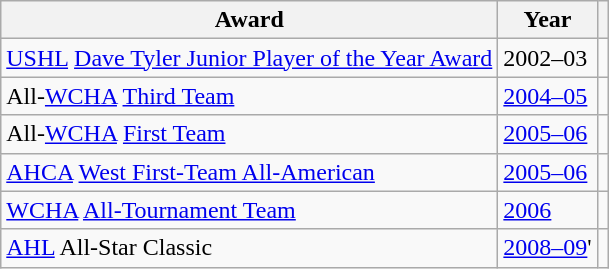<table class="wikitable">
<tr>
<th>Award</th>
<th>Year</th>
<th></th>
</tr>
<tr>
<td><a href='#'>USHL</a> <a href='#'>Dave Tyler Junior Player of the Year Award</a></td>
<td>2002–03</td>
<td></td>
</tr>
<tr>
<td>All-<a href='#'>WCHA</a> <a href='#'>Third Team</a></td>
<td><a href='#'>2004–05</a></td>
<td></td>
</tr>
<tr>
<td>All-<a href='#'>WCHA</a> <a href='#'>First Team</a></td>
<td><a href='#'>2005–06</a></td>
<td></td>
</tr>
<tr>
<td><a href='#'>AHCA</a> <a href='#'>West First-Team All-American</a></td>
<td><a href='#'>2005–06</a></td>
<td></td>
</tr>
<tr>
<td><a href='#'>WCHA</a> <a href='#'>All-Tournament Team</a></td>
<td><a href='#'>2006</a></td>
<td></td>
</tr>
<tr>
<td><a href='#'>AHL</a> All-Star Classic</td>
<td><a href='#'>2008–09</a>'</td>
<td></td>
</tr>
</table>
